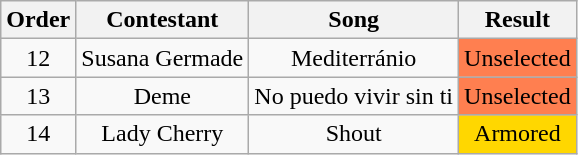<table class="wikitable" style="text-align:center">
<tr>
<th>Order</th>
<th>Contestant</th>
<th>Song</th>
<th>Result</th>
</tr>
<tr>
<td>12</td>
<td>Susana Germade</td>
<td>Mediterránio</td>
<td bgcolor="coral">Unselected</td>
</tr>
<tr>
<td>13</td>
<td>Deme</td>
<td>No puedo vivir sin ti</td>
<td bgcolor="coral">Unselected</td>
</tr>
<tr>
<td>14</td>
<td>Lady Cherry</td>
<td>Shout</td>
<td bgcolor="gold">Armored</td>
</tr>
</table>
